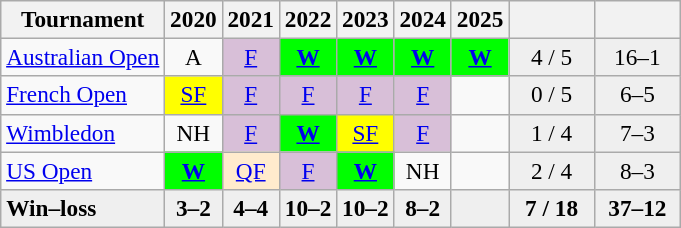<table class=wikitable style=text-align:center;font-size:97%>
<tr>
<th>Tournament</th>
<th>2020</th>
<th>2021</th>
<th>2022</th>
<th>2023</th>
<th>2024</th>
<th>2025</th>
<th style="width:50px;"></th>
<th width=50></th>
</tr>
<tr>
<td style="text-align:left"><a href='#'>Australian Open</a></td>
<td>A</td>
<td style="background:thistle;"><a href='#'>F</a></td>
<td style="background:lime;"><a href='#'><strong>W</strong></a></td>
<td style="background:lime;"><a href='#'><strong>W</strong></a></td>
<td style="background:lime;"><a href='#'><strong>W</strong></a></td>
<td style="background:lime;"><a href='#'><strong>W</strong></a></td>
<td style="background:#efefef;">4 / 5</td>
<td style="background:#efefef;">16–1</td>
</tr>
<tr>
<td style="text-align:left"><a href='#'>French Open</a></td>
<td style="background:yellow;"><a href='#'>SF</a></td>
<td style="background:thistle;"><a href='#'>F</a></td>
<td style="background:thistle;"><a href='#'>F</a></td>
<td style="background:thistle;"><a href='#'>F</a></td>
<td style="background:thistle;"><a href='#'>F</a></td>
<td></td>
<td style="background:#efefef;">0 / 5</td>
<td style="background:#efefef;">6–5</td>
</tr>
<tr>
<td style="text-align:left"><a href='#'>Wimbledon</a></td>
<td>NH</td>
<td style="background:thistle;"><a href='#'>F</a></td>
<td style="background:lime;"><a href='#'><strong>W</strong></a></td>
<td style="background:yellow;"><a href='#'>SF</a></td>
<td style="background:thistle;"><a href='#'>F</a></td>
<td></td>
<td style="background:#efefef;">1 / 4</td>
<td style="background:#efefef;">7–3</td>
</tr>
<tr>
<td style="text-align:left"><a href='#'>US Open</a></td>
<td style="background:lime;"><a href='#'><strong>W</strong></a></td>
<td bgcolor="ffebcd"><a href='#'>QF</a></td>
<td style="background:thistle;"><a href='#'>F</a></td>
<td style="background:lime;"><a href='#'><strong>W</strong></a></td>
<td>NH</td>
<td></td>
<td style="background:#efefef;">2 / 4</td>
<td style="background:#efefef;">8–3</td>
</tr>
<tr style=background:#efefef;font-weight:bold>
<td style=text-align:left>Win–loss</td>
<td>3–2</td>
<td>4–4</td>
<td>10–2</td>
<td>10–2</td>
<td>8–2</td>
<td></td>
<td>7 / 18</td>
<td>37–12</td>
</tr>
</table>
